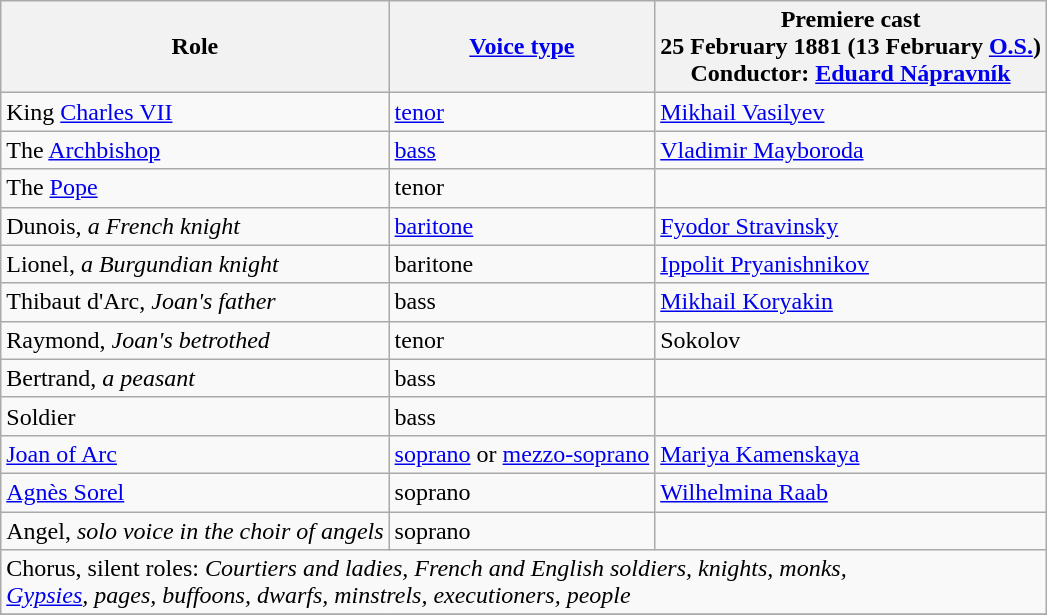<table class="wikitable">
<tr>
<th>Role</th>
<th><a href='#'>Voice type</a></th>
<th>Premiere cast<br>25 February 1881 (13 February <a href='#'>O.S.</a>)<br>Conductor: <a href='#'>Eduard Nápravník</a></th>
</tr>
<tr>
<td>King <a href='#'>Charles VII</a></td>
<td><a href='#'>tenor</a></td>
<td><a href='#'>Mikhail Vasilyev</a></td>
</tr>
<tr>
<td>The <a href='#'>Archbishop</a></td>
<td><a href='#'>bass</a></td>
<td><a href='#'>Vladimir Mayboroda</a></td>
</tr>
<tr>
<td>The <a href='#'>Pope</a></td>
<td>tenor</td>
<td></td>
</tr>
<tr>
<td>Dunois, <em>a French knight</em></td>
<td><a href='#'>baritone</a></td>
<td><a href='#'>Fyodor Stravinsky</a></td>
</tr>
<tr>
<td>Lionel, <em>a Burgundian knight</em></td>
<td>baritone</td>
<td><a href='#'>Ippolit Pryanishnikov</a></td>
</tr>
<tr>
<td>Thibaut d'Arc, <em>Joan's father</em></td>
<td>bass</td>
<td><a href='#'>Mikhail Koryakin</a></td>
</tr>
<tr>
<td>Raymond, <em>Joan's betrothed</em></td>
<td>tenor</td>
<td>Sokolov</td>
</tr>
<tr>
<td>Bertrand, <em>a peasant</em></td>
<td>bass</td>
<td></td>
</tr>
<tr>
<td>Soldier</td>
<td>bass</td>
<td></td>
</tr>
<tr>
<td><a href='#'>Joan of Arc</a></td>
<td><a href='#'>soprano</a> or <a href='#'>mezzo-soprano</a></td>
<td><a href='#'>Mariya Kamenskaya</a></td>
</tr>
<tr>
<td><a href='#'>Agnès Sorel</a></td>
<td>soprano</td>
<td><a href='#'>Wilhelmina Raab</a></td>
</tr>
<tr>
<td>Angel, <em>solo voice in the choir of angels</em></td>
<td>soprano</td>
<td></td>
</tr>
<tr>
<td colspan="3">Chorus, silent roles: <em>Courtiers and ladies, French and English soldiers, knights, monks,<br><a href='#'>Gypsies</a>, pages, buffoons, dwarfs, minstrels, executioners, people</em></td>
</tr>
<tr>
</tr>
</table>
